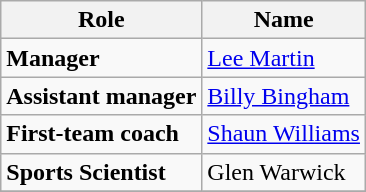<table class="wikitable" style="text-align: left">
<tr>
<th>Role</th>
<th>Name</th>
</tr>
<tr>
<td><strong>Manager</strong></td>
<td><a href='#'>Lee Martin</a></td>
</tr>
<tr>
<td><strong>Assistant manager</strong></td>
<td><a href='#'>Billy Bingham</a></td>
</tr>
<tr>
<td><strong>First-team coach</strong></td>
<td><a href='#'>Shaun Williams</a></td>
</tr>
<tr>
<td><strong>Sports Scientist</strong></td>
<td>Glen Warwick</td>
</tr>
<tr>
</tr>
</table>
